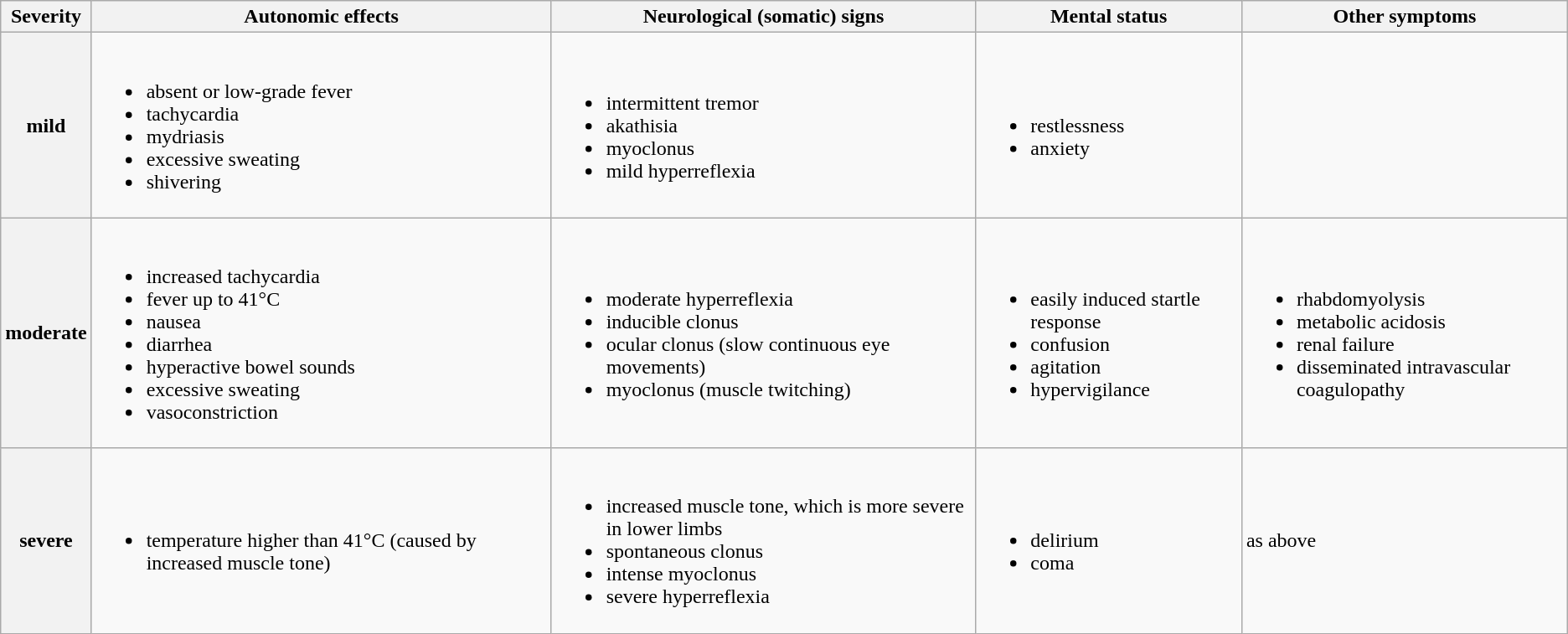<table class="wikitable">
<tr>
<th>Severity</th>
<th>Autonomic effects</th>
<th>Neurological (somatic) signs</th>
<th>Mental status</th>
<th>Other symptoms</th>
</tr>
<tr>
<th>mild</th>
<td><br><ul><li>absent or low-grade fever</li><li>tachycardia</li><li>mydriasis</li><li>excessive sweating</li><li>shivering</li></ul></td>
<td><br><ul><li>intermittent tremor</li><li>akathisia</li><li>myoclonus</li><li>mild hyperreflexia</li></ul></td>
<td><br><ul><li>restlessness</li><li>anxiety</li></ul></td>
<td></td>
</tr>
<tr>
<th>moderate</th>
<td><br><ul><li>increased tachycardia</li><li>fever up to 41°C</li><li>nausea</li><li>diarrhea</li><li>hyperactive bowel sounds</li><li>excessive sweating</li><li>vasoconstriction</li></ul></td>
<td><br><ul><li>moderate hyperreflexia</li><li>inducible clonus</li><li>ocular clonus (slow continuous eye movements)</li><li>myoclonus (muscle twitching)</li></ul></td>
<td><br><ul><li>easily induced startle response</li><li>confusion</li><li>agitation</li><li>hypervigilance</li></ul></td>
<td><br><ul><li>rhabdomyolysis</li><li>metabolic acidosis</li><li>renal failure</li><li>disseminated intravascular coagulopathy</li></ul></td>
</tr>
<tr>
<th>severe</th>
<td><br><ul><li>temperature higher than 41°C (caused by increased muscle tone)</li></ul></td>
<td><br><ul><li>increased muscle tone, which is more severe in lower limbs</li><li>spontaneous clonus</li><li>intense myoclonus</li><li>severe hyperreflexia</li></ul></td>
<td><br><ul><li>delirium</li><li>coma</li></ul></td>
<td>as above</td>
</tr>
</table>
